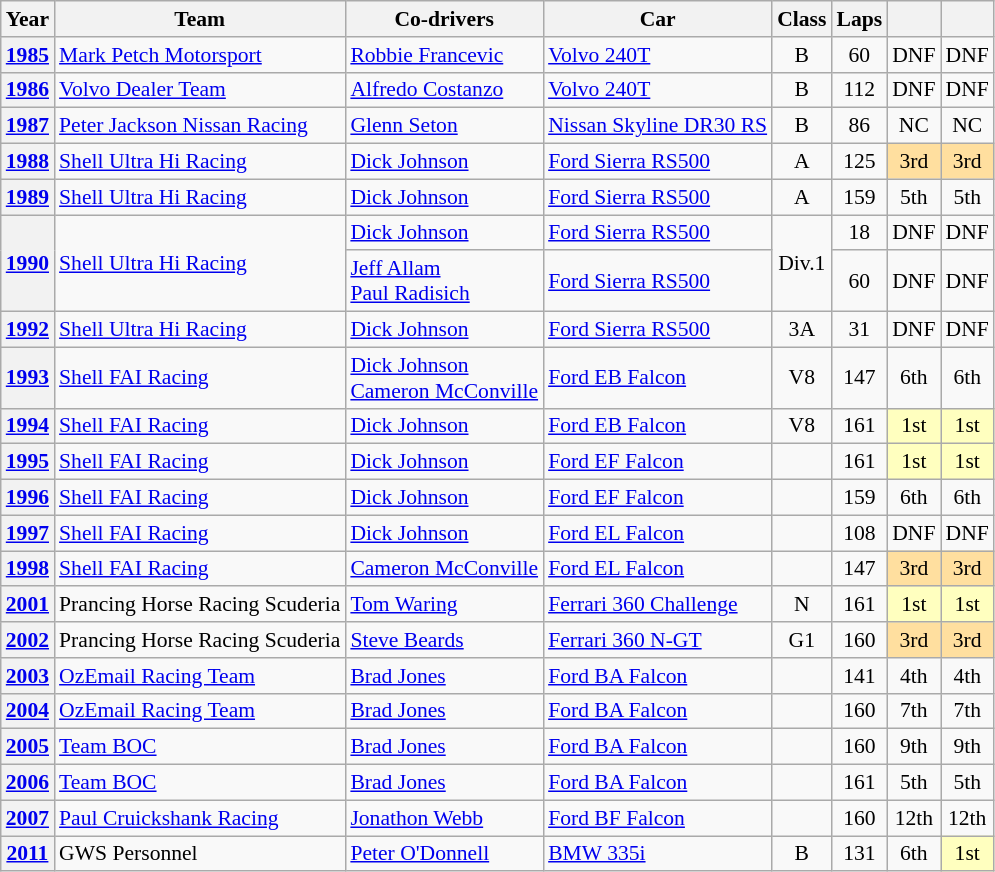<table class="wikitable" style="text-align:center; font-size:90%">
<tr>
<th>Year</th>
<th>Team</th>
<th>Co-drivers</th>
<th>Car</th>
<th>Class</th>
<th>Laps</th>
<th></th>
<th></th>
</tr>
<tr>
<th><a href='#'>1985</a></th>
<td align="left"> <a href='#'>Mark Petch Motorsport</a></td>
<td align="left"> <a href='#'>Robbie Francevic</a></td>
<td align="left"><a href='#'>Volvo 240T</a></td>
<td>B</td>
<td>60</td>
<td>DNF</td>
<td>DNF</td>
</tr>
<tr>
<th><a href='#'>1986</a></th>
<td align="left"> <a href='#'>Volvo Dealer Team</a></td>
<td align="left"> <a href='#'>Alfredo Costanzo</a></td>
<td align="left"><a href='#'>Volvo 240T</a></td>
<td>B</td>
<td>112</td>
<td>DNF</td>
<td>DNF</td>
</tr>
<tr>
<th><a href='#'>1987</a></th>
<td align="left"> <a href='#'>Peter Jackson Nissan Racing</a></td>
<td align="left"> <a href='#'>Glenn Seton</a></td>
<td align="left"><a href='#'>Nissan Skyline DR30 RS</a></td>
<td>B</td>
<td>86</td>
<td>NC</td>
<td>NC</td>
</tr>
<tr>
<th><a href='#'>1988</a></th>
<td align="left"> <a href='#'>Shell Ultra Hi Racing</a></td>
<td align="left"> <a href='#'>Dick Johnson</a></td>
<td align="left"><a href='#'>Ford Sierra RS500</a></td>
<td>A</td>
<td>125</td>
<td style="background:#ffdf9f;">3rd</td>
<td style="background:#ffdf9f;">3rd</td>
</tr>
<tr>
<th><a href='#'>1989</a></th>
<td align="left"> <a href='#'>Shell Ultra Hi Racing</a></td>
<td align="left"> <a href='#'>Dick Johnson</a></td>
<td align="left"><a href='#'>Ford Sierra RS500</a></td>
<td>A</td>
<td>159</td>
<td>5th</td>
<td>5th</td>
</tr>
<tr>
<th rowspan=2><a href='#'>1990</a></th>
<td align="left" rowspan=2> <a href='#'>Shell Ultra Hi Racing</a></td>
<td align="left"> <a href='#'>Dick Johnson</a></td>
<td align="left"><a href='#'>Ford Sierra RS500</a></td>
<td align="centre" rowspan=2>Div.1</td>
<td>18</td>
<td>DNF</td>
<td>DNF</td>
</tr>
<tr>
<td align="left"> <a href='#'>Jeff Allam</a><br> <a href='#'>Paul Radisich</a></td>
<td align="left"><a href='#'>Ford Sierra RS500</a></td>
<td>60</td>
<td>DNF</td>
<td>DNF</td>
</tr>
<tr>
<th><a href='#'>1992</a></th>
<td align="left"> <a href='#'>Shell Ultra Hi Racing</a></td>
<td align="left"> <a href='#'>Dick Johnson</a></td>
<td align="left"><a href='#'>Ford Sierra RS500</a></td>
<td>3A</td>
<td>31</td>
<td>DNF</td>
<td>DNF</td>
</tr>
<tr>
<th><a href='#'>1993</a></th>
<td align="left"> <a href='#'>Shell FAI Racing</a></td>
<td align="left"> <a href='#'>Dick Johnson</a><br> <a href='#'>Cameron McConville</a></td>
<td align="left"><a href='#'>Ford EB Falcon</a></td>
<td>V8</td>
<td>147</td>
<td>6th</td>
<td>6th</td>
</tr>
<tr>
<th><a href='#'>1994</a></th>
<td align="left"> <a href='#'>Shell FAI Racing</a></td>
<td align="left"> <a href='#'>Dick Johnson</a></td>
<td align="left"><a href='#'>Ford EB Falcon</a></td>
<td>V8</td>
<td>161</td>
<td style="background:#ffffbf;">1st</td>
<td style="background:#ffffbf;">1st</td>
</tr>
<tr>
<th><a href='#'>1995</a></th>
<td align="left"> <a href='#'>Shell FAI Racing</a></td>
<td align="left"> <a href='#'>Dick Johnson</a></td>
<td align="left"><a href='#'>Ford EF Falcon</a></td>
<td></td>
<td>161</td>
<td style="background:#ffffbf;">1st</td>
<td style="background:#ffffbf;">1st</td>
</tr>
<tr>
<th><a href='#'>1996</a></th>
<td align="left"> <a href='#'>Shell FAI Racing</a></td>
<td align="left"> <a href='#'>Dick Johnson</a></td>
<td align="left"><a href='#'>Ford EF Falcon</a></td>
<td></td>
<td>159</td>
<td>6th</td>
<td>6th</td>
</tr>
<tr>
<th><a href='#'>1997</a></th>
<td align="left"> <a href='#'>Shell FAI Racing</a></td>
<td align="left"> <a href='#'>Dick Johnson</a></td>
<td align="left"><a href='#'>Ford EL Falcon</a></td>
<td></td>
<td>108</td>
<td>DNF</td>
<td>DNF</td>
</tr>
<tr>
<th><a href='#'>1998</a></th>
<td align="left"> <a href='#'>Shell FAI Racing</a></td>
<td align="left"> <a href='#'>Cameron McConville</a></td>
<td align="left"><a href='#'>Ford EL Falcon</a></td>
<td></td>
<td>147</td>
<td style="background:#ffdf9f;">3rd</td>
<td style="background:#ffdf9f;">3rd</td>
</tr>
<tr>
<th><a href='#'>2001</a></th>
<td align="left"> Prancing Horse Racing Scuderia</td>
<td align="left"> <a href='#'>Tom Waring</a></td>
<td align="left"><a href='#'>Ferrari 360 Challenge</a></td>
<td>N</td>
<td>161</td>
<td style="background:#ffffbf;">1st</td>
<td style="background:#ffffbf;">1st</td>
</tr>
<tr>
<th><a href='#'>2002</a></th>
<td align="left"> Prancing Horse Racing Scuderia</td>
<td align="left"> <a href='#'>Steve Beards</a></td>
<td align="left"><a href='#'>Ferrari 360 N-GT</a></td>
<td>G1</td>
<td>160</td>
<td style="background:#ffdf9f;">3rd</td>
<td style="background:#ffdf9f;">3rd</td>
</tr>
<tr>
<th><a href='#'>2003</a></th>
<td align="left"> <a href='#'>OzEmail Racing Team</a></td>
<td align="left"> <a href='#'>Brad Jones</a></td>
<td align="left"><a href='#'>Ford BA Falcon</a></td>
<td></td>
<td>141</td>
<td>4th</td>
<td>4th</td>
</tr>
<tr>
<th><a href='#'>2004</a></th>
<td align="left"> <a href='#'>OzEmail Racing Team</a></td>
<td align="left"> <a href='#'>Brad Jones</a></td>
<td align="left"><a href='#'>Ford BA Falcon</a></td>
<td></td>
<td>160</td>
<td>7th</td>
<td>7th</td>
</tr>
<tr>
<th><a href='#'>2005</a></th>
<td align="left"> <a href='#'>Team BOC</a></td>
<td align="left"> <a href='#'>Brad Jones</a></td>
<td align="left"><a href='#'>Ford BA Falcon</a></td>
<td></td>
<td>160</td>
<td>9th</td>
<td>9th</td>
</tr>
<tr>
<th><a href='#'>2006</a></th>
<td align="left"> <a href='#'>Team BOC</a></td>
<td align="left"> <a href='#'>Brad Jones</a></td>
<td align="left"><a href='#'>Ford BA Falcon</a></td>
<td></td>
<td>161</td>
<td>5th</td>
<td>5th</td>
</tr>
<tr>
<th><a href='#'>2007</a></th>
<td align="left"> <a href='#'>Paul Cruickshank Racing</a></td>
<td align="left"> <a href='#'>Jonathon Webb</a></td>
<td align="left"><a href='#'>Ford BF Falcon</a></td>
<td></td>
<td>160</td>
<td>12th</td>
<td>12th</td>
</tr>
<tr>
<th><a href='#'>2011</a></th>
<td align="left"> GWS Personnel</td>
<td align="left"> <a href='#'>Peter O'Donnell</a></td>
<td align="left"><a href='#'>BMW 335i</a></td>
<td>B</td>
<td>131</td>
<td>6th</td>
<td style="background:#ffffbf;">1st</td>
</tr>
</table>
